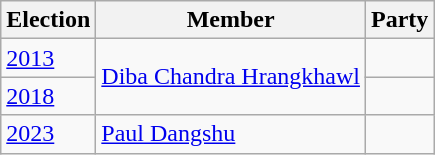<table class="wikitable sortable">
<tr>
<th>Election</th>
<th>Member</th>
<th colspan=2>Party</th>
</tr>
<tr>
<td><a href='#'>2013</a></td>
<td rowspan=2><a href='#'>Diba Chandra Hrangkhawl</a></td>
<td></td>
</tr>
<tr>
<td><a href='#'>2018</a></td>
<td></td>
</tr>
<tr>
<td><a href='#'>2023</a></td>
<td><a href='#'>Paul Dangshu</a></td>
<td></td>
</tr>
</table>
